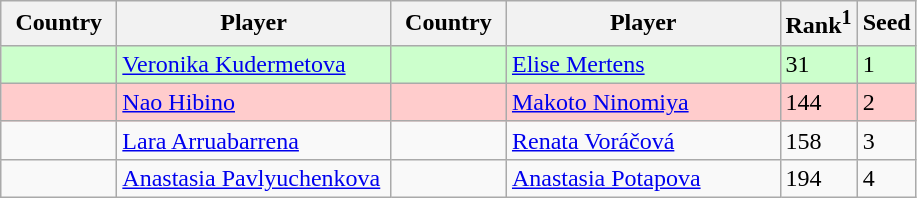<table class="sortable wikitable">
<tr>
<th width="70">Country</th>
<th width="175">Player</th>
<th width="70">Country</th>
<th width="175">Player</th>
<th>Rank<sup>1</sup></th>
<th>Seed</th>
</tr>
<tr style="background:#cfc;">
<td></td>
<td><a href='#'>Veronika Kudermetova</a></td>
<td></td>
<td><a href='#'>Elise Mertens</a></td>
<td>31</td>
<td>1</td>
</tr>
<tr style="background:#fcc;">
<td></td>
<td><a href='#'>Nao Hibino</a></td>
<td></td>
<td><a href='#'>Makoto Ninomiya</a></td>
<td>144</td>
<td>2</td>
</tr>
<tr>
<td></td>
<td><a href='#'>Lara Arruabarrena</a></td>
<td></td>
<td><a href='#'>Renata Voráčová</a></td>
<td>158</td>
<td>3</td>
</tr>
<tr>
<td></td>
<td><a href='#'>Anastasia Pavlyuchenkova</a></td>
<td></td>
<td><a href='#'>Anastasia Potapova</a></td>
<td>194</td>
<td>4</td>
</tr>
</table>
